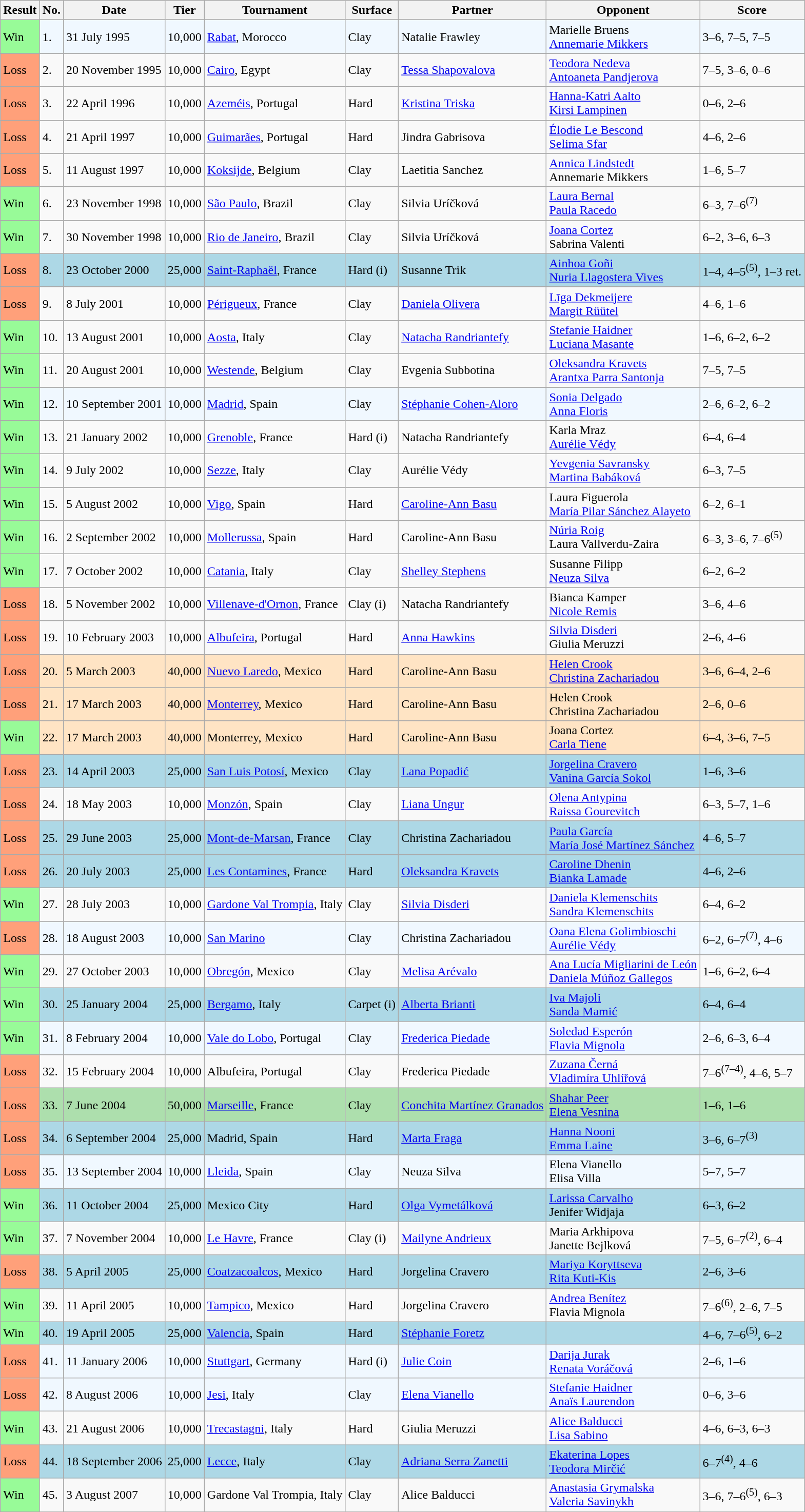<table class="sortable wikitable">
<tr>
<th>Result</th>
<th>No.</th>
<th>Date</th>
<th>Tier</th>
<th>Tournament</th>
<th>Surface</th>
<th>Partner</th>
<th>Opponent</th>
<th class="unsortable">Score</th>
</tr>
<tr style="background:#f0f8ff;">
<td style="background:#98fb98;">Win</td>
<td>1.</td>
<td>31 July 1995</td>
<td>10,000</td>
<td><a href='#'>Rabat</a>, Morocco</td>
<td>Clay</td>
<td> Natalie Frawley</td>
<td> Marielle Bruens <br>  <a href='#'>Annemarie Mikkers</a></td>
<td>3–6, 7–5, 7–5</td>
</tr>
<tr>
<td style="background:#ffa07a;">Loss</td>
<td>2.</td>
<td>20 November 1995</td>
<td>10,000</td>
<td><a href='#'>Cairo</a>, Egypt</td>
<td>Clay</td>
<td> <a href='#'>Tessa Shapovalova</a></td>
<td> <a href='#'>Teodora Nedeva</a> <br>  <a href='#'>Antoaneta Pandjerova</a></td>
<td>7–5, 3–6, 0–6</td>
</tr>
<tr>
<td style="background:#ffa07a;">Loss</td>
<td>3.</td>
<td>22 April 1996</td>
<td>10,000</td>
<td><a href='#'>Azeméis</a>, Portugal</td>
<td>Hard</td>
<td> <a href='#'>Kristina Triska</a></td>
<td> <a href='#'>Hanna-Katri Aalto</a> <br>  <a href='#'>Kirsi Lampinen</a></td>
<td>0–6, 2–6</td>
</tr>
<tr>
<td style="background:#ffa07a;">Loss</td>
<td>4.</td>
<td>21 April 1997</td>
<td>10,000</td>
<td><a href='#'>Guimarães</a>, Portugal</td>
<td>Hard</td>
<td> Jindra Gabrisova</td>
<td> <a href='#'>Élodie Le Bescond</a> <br>  <a href='#'>Selima Sfar</a></td>
<td>4–6, 2–6</td>
</tr>
<tr>
<td style="background:#ffa07a;">Loss</td>
<td>5.</td>
<td>11 August 1997</td>
<td>10,000</td>
<td><a href='#'>Koksijde</a>, Belgium</td>
<td>Clay</td>
<td> Laetitia Sanchez</td>
<td> <a href='#'>Annica Lindstedt</a> <br>  Annemarie Mikkers</td>
<td>1–6, 5–7</td>
</tr>
<tr>
<td style="background:#98fb98;">Win</td>
<td>6.</td>
<td>23 November 1998</td>
<td>10,000</td>
<td><a href='#'>São Paulo</a>, Brazil</td>
<td>Clay</td>
<td> Silvia Uríčková</td>
<td> <a href='#'>Laura Bernal</a> <br>  <a href='#'>Paula Racedo</a></td>
<td>6–3, 7–6<sup>(7)</sup></td>
</tr>
<tr>
<td style="background:#98fb98;">Win</td>
<td>7.</td>
<td>30 November 1998</td>
<td>10,000</td>
<td><a href='#'>Rio de Janeiro</a>, Brazil</td>
<td>Clay</td>
<td> Silvia Uríčková</td>
<td> <a href='#'>Joana Cortez</a> <br>  Sabrina Valenti</td>
<td>6–2, 3–6, 6–3</td>
</tr>
<tr bgcolor="lightblue">
<td style="background:#ffa07a;">Loss</td>
<td>8.</td>
<td>23 October 2000</td>
<td>25,000</td>
<td><a href='#'>Saint-Raphaël</a>, France</td>
<td>Hard (i)</td>
<td> Susanne Trik</td>
<td> <a href='#'>Ainhoa Goñi</a> <br>  <a href='#'>Nuria Llagostera Vives</a></td>
<td>1–4, 4–5<sup>(5)</sup>, 1–3 ret.</td>
</tr>
<tr>
<td style="background:#ffa07a;">Loss</td>
<td>9.</td>
<td>8 July 2001</td>
<td>10,000</td>
<td><a href='#'>Périgueux</a>, France</td>
<td>Clay</td>
<td> <a href='#'>Daniela Olivera</a></td>
<td> <a href='#'>Līga Dekmeijere</a> <br>  <a href='#'>Margit Rüütel</a></td>
<td>4–6, 1–6</td>
</tr>
<tr>
<td style="background:#98fb98;">Win</td>
<td>10.</td>
<td>13 August 2001</td>
<td>10,000</td>
<td><a href='#'>Aosta</a>, Italy</td>
<td>Clay</td>
<td> <a href='#'>Natacha Randriantefy</a></td>
<td> <a href='#'>Stefanie Haidner</a> <br>  <a href='#'>Luciana Masante</a></td>
<td>1–6, 6–2, 6–2</td>
</tr>
<tr>
<td style="background:#98fb98;">Win</td>
<td>11.</td>
<td>20 August 2001</td>
<td>10,000</td>
<td><a href='#'>Westende</a>, Belgium</td>
<td>Clay</td>
<td> Evgenia Subbotina</td>
<td> <a href='#'>Oleksandra Kravets</a> <br>  <a href='#'>Arantxa Parra Santonja</a></td>
<td>7–5, 7–5</td>
</tr>
<tr bgcolor=f0f8ff>
<td style="background:#98fb98;">Win</td>
<td>12.</td>
<td>10 September 2001</td>
<td>10,000</td>
<td><a href='#'>Madrid</a>, Spain</td>
<td>Clay</td>
<td> <a href='#'>Stéphanie Cohen-Aloro</a></td>
<td> <a href='#'>Sonia Delgado</a> <br>  <a href='#'>Anna Floris</a></td>
<td>2–6, 6–2, 6–2</td>
</tr>
<tr>
<td style="background:#98fb98;">Win</td>
<td>13.</td>
<td>21 January 2002</td>
<td>10,000</td>
<td><a href='#'>Grenoble</a>, France</td>
<td>Hard (i)</td>
<td> Natacha Randriantefy</td>
<td> Karla Mraz <br>  <a href='#'>Aurélie Védy</a></td>
<td>6–4, 6–4</td>
</tr>
<tr>
<td style="background:#98fb98;">Win</td>
<td>14.</td>
<td>9 July 2002</td>
<td>10,000</td>
<td><a href='#'>Sezze</a>, Italy</td>
<td>Clay</td>
<td> Aurélie Védy</td>
<td> <a href='#'>Yevgenia Savransky</a> <br>  <a href='#'>Martina Babáková</a></td>
<td>6–3, 7–5</td>
</tr>
<tr>
<td style="background:#98fb98;">Win</td>
<td>15.</td>
<td>5 August 2002</td>
<td>10,000</td>
<td><a href='#'>Vigo</a>, Spain</td>
<td>Hard</td>
<td> <a href='#'>Caroline-Ann Basu</a></td>
<td> Laura Figuerola <br>  <a href='#'>María Pilar Sánchez Alayeto</a></td>
<td>6–2, 6–1</td>
</tr>
<tr>
<td style="background:#98fb98;">Win</td>
<td>16.</td>
<td>2 September 2002</td>
<td>10,000</td>
<td><a href='#'>Mollerussa</a>, Spain</td>
<td>Hard</td>
<td> Caroline-Ann Basu</td>
<td> <a href='#'>Núria Roig</a> <br>  Laura Vallverdu-Zaira</td>
<td>6–3, 3–6, 7–6<sup>(5)</sup></td>
</tr>
<tr>
<td style="background:#98fb98;">Win</td>
<td>17.</td>
<td>7 October 2002</td>
<td>10,000</td>
<td><a href='#'>Catania</a>, Italy</td>
<td>Clay</td>
<td> <a href='#'>Shelley Stephens</a></td>
<td> Susanne Filipp <br>  <a href='#'>Neuza Silva</a></td>
<td>6–2, 6–2</td>
</tr>
<tr>
<td style="background:#ffa07a;">Loss</td>
<td>18.</td>
<td>5 November 2002</td>
<td>10,000</td>
<td><a href='#'>Villenave-d'Ornon</a>, France</td>
<td>Clay (i)</td>
<td> Natacha Randriantefy</td>
<td> Bianca Kamper <br>  <a href='#'>Nicole Remis</a></td>
<td>3–6, 4–6</td>
</tr>
<tr>
<td style="background:#ffa07a;">Loss</td>
<td>19.</td>
<td>10 February 2003</td>
<td>10,000</td>
<td><a href='#'>Albufeira</a>, Portugal</td>
<td>Hard</td>
<td> <a href='#'>Anna Hawkins</a></td>
<td> <a href='#'>Silvia Disderi</a> <br>  Giulia Meruzzi</td>
<td>2–6, 4–6</td>
</tr>
<tr style="background:#ffe4c4;">
<td style="background:#ffa07a;">Loss</td>
<td>20.</td>
<td>5 March 2003</td>
<td>40,000</td>
<td><a href='#'>Nuevo Laredo</a>, Mexico</td>
<td>Hard</td>
<td> Caroline-Ann Basu</td>
<td> <a href='#'>Helen Crook</a> <br>  <a href='#'>Christina Zachariadou</a></td>
<td>3–6, 6–4, 2–6</td>
</tr>
<tr style="background:#ffe4c4;">
<td style="background:#ffa07a;">Loss</td>
<td>21.</td>
<td>17 March 2003</td>
<td>40,000</td>
<td><a href='#'>Monterrey</a>, Mexico</td>
<td>Hard</td>
<td> Caroline-Ann Basu</td>
<td> Helen Crook <br>  Christina Zachariadou</td>
<td>2–6, 0–6</td>
</tr>
<tr style="background:#ffe4c4;">
<td style="background:#98fb98;">Win</td>
<td>22.</td>
<td>17 March 2003</td>
<td>40,000</td>
<td>Monterrey, Mexico</td>
<td>Hard</td>
<td> Caroline-Ann Basu</td>
<td> Joana Cortez <br>  <a href='#'>Carla Tiene</a></td>
<td>6–4, 3–6, 7–5</td>
</tr>
<tr style="background:lightblue;">
<td style="background:#ffa07a;">Loss</td>
<td>23.</td>
<td>14 April 2003</td>
<td>25,000</td>
<td><a href='#'>San Luis Potosí</a>, Mexico</td>
<td>Clay</td>
<td> <a href='#'>Lana Popadić</a></td>
<td> <a href='#'>Jorgelina Cravero</a> <br>  <a href='#'>Vanina García Sokol</a></td>
<td>1–6, 3–6</td>
</tr>
<tr>
<td style="background:#ffa07a;">Loss</td>
<td>24.</td>
<td>18 May 2003</td>
<td>10,000</td>
<td><a href='#'>Monzón</a>, Spain</td>
<td>Clay</td>
<td> <a href='#'>Liana Ungur</a></td>
<td> <a href='#'>Olena Antypina</a> <br>  <a href='#'>Raissa Gourevitch</a></td>
<td>6–3, 5–7, 1–6</td>
</tr>
<tr style="background:lightblue;">
<td style="background:#ffa07a;">Loss</td>
<td>25.</td>
<td>29 June 2003</td>
<td>25,000</td>
<td><a href='#'>Mont-de-Marsan</a>, France</td>
<td>Clay</td>
<td> Christina Zachariadou</td>
<td> <a href='#'>Paula García</a> <br>  <a href='#'>María José Martínez Sánchez</a></td>
<td>4–6, 5–7</td>
</tr>
<tr style="background:lightblue;">
<td style="background:#ffa07a;">Loss</td>
<td>26.</td>
<td>20 July 2003</td>
<td>25,000</td>
<td><a href='#'>Les Contamines</a>, France</td>
<td>Hard</td>
<td> <a href='#'>Oleksandra Kravets</a></td>
<td> <a href='#'>Caroline Dhenin</a> <br>  <a href='#'>Bianka Lamade</a></td>
<td>4–6, 2–6</td>
</tr>
<tr>
<td style="background:#98fb98;">Win</td>
<td>27.</td>
<td>28 July 2003</td>
<td>10,000</td>
<td><a href='#'>Gardone Val Trompia</a>, Italy</td>
<td>Clay</td>
<td> <a href='#'>Silvia Disderi</a></td>
<td> <a href='#'>Daniela Klemenschits</a> <br>  <a href='#'>Sandra Klemenschits</a></td>
<td>6–4, 6–2</td>
</tr>
<tr style="background:#f0f8ff;">
<td style="background:#ffa07a;">Loss</td>
<td>28.</td>
<td>18 August 2003</td>
<td>10,000</td>
<td><a href='#'>San Marino</a></td>
<td>Clay</td>
<td> Christina Zachariadou</td>
<td> <a href='#'>Oana Elena Golimbioschi</a> <br>  <a href='#'>Aurélie Védy</a></td>
<td>6–2, 6–7<sup>(7)</sup>, 4–6</td>
</tr>
<tr>
<td style="background:#98fb98;">Win</td>
<td>29.</td>
<td>27 October 2003</td>
<td>10,000</td>
<td><a href='#'>Obregón</a>, Mexico</td>
<td>Clay</td>
<td> <a href='#'>Melisa Arévalo</a></td>
<td> <a href='#'>Ana Lucía Migliarini de León</a> <br>  <a href='#'>Daniela Múñoz Gallegos</a></td>
<td>1–6, 6–2, 6–4</td>
</tr>
<tr style="background:lightblue;">
<td style="background:#98fb98;">Win</td>
<td>30.</td>
<td>25 January 2004</td>
<td>25,000</td>
<td><a href='#'>Bergamo</a>, Italy</td>
<td>Carpet (i)</td>
<td> <a href='#'>Alberta Brianti</a></td>
<td> <a href='#'>Iva Majoli</a> <br>  <a href='#'>Sanda Mamić</a></td>
<td>6–4, 6–4</td>
</tr>
<tr style="background:#f0f8ff;">
<td style="background:#98fb98;">Win</td>
<td>31.</td>
<td>8 February 2004</td>
<td>10,000</td>
<td><a href='#'>Vale do Lobo</a>, Portugal</td>
<td>Clay</td>
<td> <a href='#'>Frederica Piedade</a></td>
<td> <a href='#'>Soledad Esperón</a> <br>  <a href='#'>Flavia Mignola</a></td>
<td>2–6, 6–3, 6–4</td>
</tr>
<tr>
<td style="background:#ffa07a;">Loss</td>
<td>32.</td>
<td>15 February 2004</td>
<td>10,000</td>
<td>Albufeira, Portugal</td>
<td>Clay</td>
<td> Frederica Piedade</td>
<td> <a href='#'>Zuzana Černá</a> <br>  <a href='#'>Vladimíra Uhlířová</a></td>
<td>7–6<sup>(7–4)</sup>, 4–6, 5–7</td>
</tr>
<tr style="background:#addfad;">
<td style="background:#ffa07a;">Loss</td>
<td>33.</td>
<td>7 June 2004</td>
<td>50,000</td>
<td><a href='#'>Marseille</a>, France</td>
<td>Clay</td>
<td> <a href='#'>Conchita Martínez Granados</a></td>
<td> <a href='#'>Shahar Peer</a> <br>  <a href='#'>Elena Vesnina</a></td>
<td>1–6, 1–6</td>
</tr>
<tr style="background:lightblue;">
<td style="background:#ffa07a;">Loss</td>
<td>34.</td>
<td>6 September 2004</td>
<td>25,000</td>
<td>Madrid, Spain</td>
<td>Hard</td>
<td> <a href='#'>Marta Fraga</a></td>
<td> <a href='#'>Hanna Nooni</a> <br>  <a href='#'>Emma Laine</a></td>
<td>3–6, 6–7<sup>(3)</sup></td>
</tr>
<tr style="background:#f0f8ff;">
<td style="background:#ffa07a;">Loss</td>
<td>35.</td>
<td>13 September 2004</td>
<td>10,000</td>
<td><a href='#'>Lleida</a>, Spain</td>
<td>Clay</td>
<td> Neuza Silva</td>
<td> Elena Vianello <br>  Elisa Villa</td>
<td>5–7, 5–7</td>
</tr>
<tr style="background:lightblue;">
<td style="background:#98fb98;">Win</td>
<td>36.</td>
<td>11 October 2004</td>
<td>25,000</td>
<td>Mexico City</td>
<td>Hard</td>
<td> <a href='#'>Olga Vymetálková</a></td>
<td> <a href='#'>Larissa Carvalho</a> <br>  Jenifer Widjaja</td>
<td>6–3, 6–2</td>
</tr>
<tr>
<td style="background:#98fb98;">Win</td>
<td>37.</td>
<td>7 November 2004</td>
<td>10,000</td>
<td><a href='#'>Le Havre</a>, France</td>
<td>Clay (i)</td>
<td> <a href='#'>Mailyne Andrieux</a></td>
<td> Maria Arkhipova <br>  Janette Bejlková</td>
<td>7–5, 6–7<sup>(2)</sup>, 6–4</td>
</tr>
<tr style="background:lightblue;">
<td style="background:#ffa07a;">Loss</td>
<td>38.</td>
<td>5 April 2005</td>
<td>25,000</td>
<td><a href='#'>Coatzacoalcos</a>, Mexico</td>
<td>Hard</td>
<td> Jorgelina Cravero</td>
<td> <a href='#'>Mariya Koryttseva</a> <br>  <a href='#'>Rita Kuti-Kis</a></td>
<td>2–6, 3–6</td>
</tr>
<tr>
<td style="background:#98fb98;">Win</td>
<td>39.</td>
<td>11 April 2005</td>
<td>10,000</td>
<td><a href='#'>Tampico</a>, Mexico</td>
<td>Hard</td>
<td> Jorgelina Cravero</td>
<td> <a href='#'>Andrea Benítez</a> <br>  Flavia Mignola</td>
<td>7–6<sup>(6)</sup>, 2–6, 7–5</td>
</tr>
<tr style="background:lightblue;">
<td style="background:#98fb98;">Win</td>
<td>40.</td>
<td>19 April 2005</td>
<td>25,000</td>
<td><a href='#'>Valencia</a>, Spain</td>
<td>Hard</td>
<td> <a href='#'>Stéphanie Foretz</a></td>
<td></td>
<td>4–6, 7–6<sup>(5)</sup>, 6–2</td>
</tr>
<tr style="background:#f0f8ff;">
<td style="background:#ffa07a;">Loss</td>
<td>41.</td>
<td>11 January 2006</td>
<td>10,000</td>
<td><a href='#'>Stuttgart</a>, Germany</td>
<td>Hard (i)</td>
<td> <a href='#'>Julie Coin</a></td>
<td> <a href='#'>Darija Jurak</a> <br>  <a href='#'>Renata Voráčová</a></td>
<td>2–6, 1–6</td>
</tr>
<tr style="background:#f0f8ff;">
<td style="background:#ffa07a;">Loss</td>
<td>42.</td>
<td>8 August 2006</td>
<td>10,000</td>
<td><a href='#'>Jesi</a>, Italy</td>
<td>Clay</td>
<td> <a href='#'>Elena Vianello</a></td>
<td> <a href='#'>Stefanie Haidner</a> <br>  <a href='#'>Anaïs Laurendon</a></td>
<td>0–6, 3–6</td>
</tr>
<tr>
<td style="background:#98fb98;">Win</td>
<td>43.</td>
<td>21 August 2006</td>
<td>10,000</td>
<td><a href='#'>Trecastagni</a>, Italy</td>
<td>Hard</td>
<td> Giulia Meruzzi</td>
<td> <a href='#'>Alice Balducci</a> <br>  <a href='#'>Lisa Sabino</a></td>
<td>4–6, 6–3, 6–3</td>
</tr>
<tr style="background:lightblue;">
<td style="background:#ffa07a;">Loss</td>
<td>44.</td>
<td>18 September 2006</td>
<td>25,000</td>
<td><a href='#'>Lecce</a>, Italy</td>
<td>Clay</td>
<td> <a href='#'>Adriana Serra Zanetti</a></td>
<td> <a href='#'>Ekaterina Lopes</a> <br>  <a href='#'>Teodora Mirčić</a></td>
<td>6–7<sup>(4)</sup>, 4–6</td>
</tr>
<tr>
<td style="background:#98fb98;">Win</td>
<td>45.</td>
<td>3 August 2007</td>
<td>10,000</td>
<td>Gardone Val Trompia, Italy</td>
<td>Clay</td>
<td> Alice Balducci</td>
<td> <a href='#'>Anastasia Grymalska</a> <br>  <a href='#'>Valeria Savinykh</a></td>
<td>3–6, 7–6<sup>(5)</sup>, 6–3</td>
</tr>
</table>
